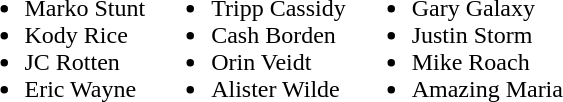<table>
<tr>
<td valign=top><br><ul><li>Marko Stunt</li><li>Kody Rice</li><li>JC Rotten</li><li>Eric Wayne</li></ul></td>
<td valign=top><br><ul><li>Tripp Cassidy</li><li>Cash Borden</li><li>Orin Veidt</li><li>Alister Wilde</li></ul></td>
<td valign=top><br><ul><li>Gary Galaxy</li><li>Justin Storm</li><li>Mike Roach</li><li>Amazing Maria</li></ul></td>
</tr>
</table>
